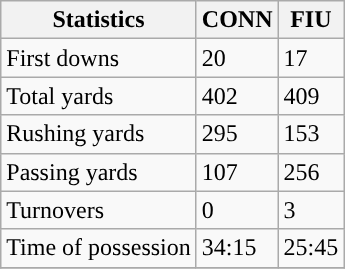<table class="wikitable">
<tr>
<th>Statistics</th>
<th>CONN</th>
<th>FIU</th>
</tr>
<tr>
<td>First downs</td>
<td>20</td>
<td>17</td>
</tr>
<tr>
<td>Total yards</td>
<td>402</td>
<td>409</td>
</tr>
<tr>
<td>Rushing yards</td>
<td>295</td>
<td>153</td>
</tr>
<tr>
<td>Passing yards</td>
<td>107</td>
<td>256</td>
</tr>
<tr>
<td>Turnovers</td>
<td>0</td>
<td>3</td>
</tr>
<tr>
<td>Time of possession</td>
<td>34:15</td>
<td>25:45</td>
</tr>
<tr>
</tr>
</table>
